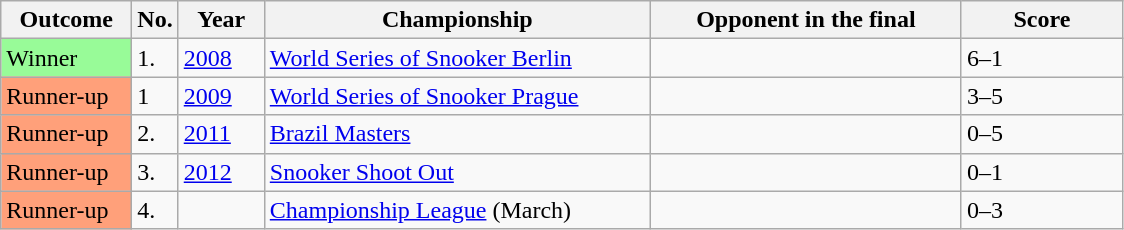<table class="sortable wikitable">
<tr>
<th width="80">Outcome</th>
<th width="20">No.</th>
<th width="50">Year</th>
<th width="250">Championship</th>
<th width="200">Opponent in the final</th>
<th width="100">Score</th>
</tr>
<tr>
<td style="background:#98FB98">Winner</td>
<td>1.</td>
<td><a href='#'>2008</a></td>
<td><a href='#'>World Series of Snooker Berlin</a></td>
<td> </td>
<td>6–1</td>
</tr>
<tr>
<td style="background:#ffa07a;">Runner-up</td>
<td>1</td>
<td><a href='#'>2009</a></td>
<td><a href='#'>World Series of Snooker Prague</a></td>
<td> </td>
<td>3–5</td>
</tr>
<tr>
<td style="background:#ffa07a;">Runner-up</td>
<td>2.</td>
<td><a href='#'>2011</a></td>
<td><a href='#'>Brazil Masters</a></td>
<td> </td>
<td>0–5</td>
</tr>
<tr>
<td style="background:#ffa07a;">Runner-up</td>
<td>3.</td>
<td><a href='#'>2012</a></td>
<td><a href='#'>Snooker Shoot Out</a></td>
<td> </td>
<td>0–1</td>
</tr>
<tr>
<td style="background:#ffa07a;">Runner-up</td>
<td>4.</td>
<td></td>
<td><a href='#'>Championship League</a> (March)</td>
<td> </td>
<td>0–3</td>
</tr>
</table>
